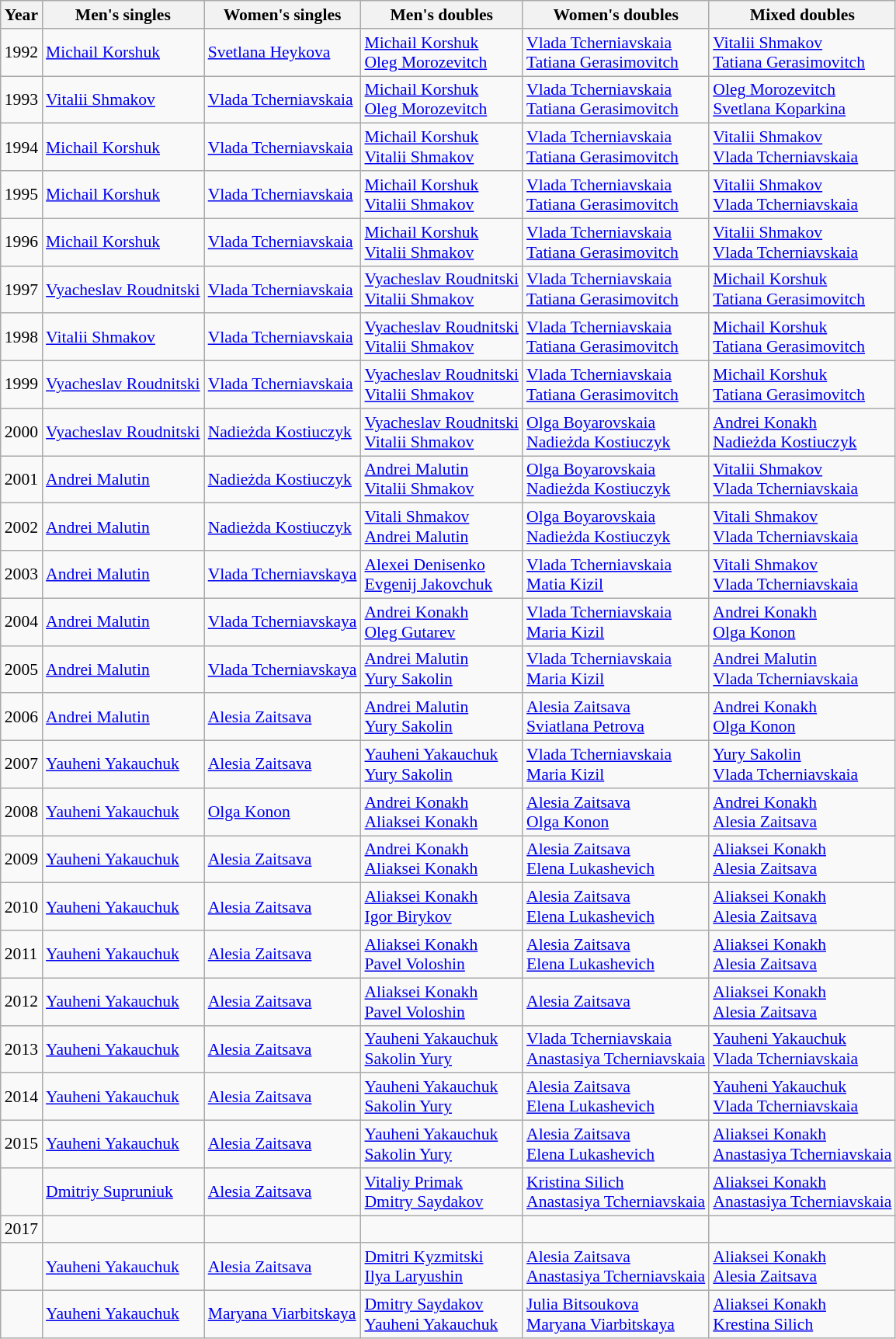<table class=wikitable style="font-size:90%;">
<tr>
<th>Year</th>
<th>Men's singles</th>
<th>Women's singles</th>
<th>Men's doubles</th>
<th>Women's doubles</th>
<th>Mixed doubles</th>
</tr>
<tr>
<td>1992</td>
<td><a href='#'>Michail Korshuk</a></td>
<td><a href='#'>Svetlana Heykova</a></td>
<td><a href='#'>Michail Korshuk</a><br><a href='#'>Oleg Morozevitch</a></td>
<td><a href='#'>Vlada Tcherniavskaia</a><br><a href='#'>Tatiana Gerasimovitch</a></td>
<td><a href='#'>Vitalii Shmakov</a><br><a href='#'>Tatiana Gerasimovitch</a></td>
</tr>
<tr>
<td>1993</td>
<td><a href='#'>Vitalii Shmakov</a></td>
<td><a href='#'>Vlada Tcherniavskaia</a></td>
<td><a href='#'>Michail Korshuk</a><br><a href='#'>Oleg Morozevitch</a></td>
<td><a href='#'>Vlada Tcherniavskaia</a><br><a href='#'>Tatiana Gerasimovitch</a></td>
<td><a href='#'>Oleg Morozevitch</a><br><a href='#'>Svetlana Koparkina</a></td>
</tr>
<tr>
<td>1994</td>
<td><a href='#'>Michail Korshuk</a></td>
<td><a href='#'>Vlada Tcherniavskaia</a></td>
<td><a href='#'>Michail Korshuk</a><br><a href='#'>Vitalii Shmakov</a></td>
<td><a href='#'>Vlada Tcherniavskaia</a><br><a href='#'>Tatiana Gerasimovitch</a></td>
<td><a href='#'>Vitalii Shmakov</a><br><a href='#'>Vlada Tcherniavskaia</a></td>
</tr>
<tr>
<td>1995</td>
<td><a href='#'>Michail Korshuk</a></td>
<td><a href='#'>Vlada Tcherniavskaia</a></td>
<td><a href='#'>Michail Korshuk</a><br><a href='#'>Vitalii Shmakov</a></td>
<td><a href='#'>Vlada Tcherniavskaia</a><br><a href='#'>Tatiana Gerasimovitch</a></td>
<td><a href='#'>Vitalii Shmakov</a><br><a href='#'>Vlada Tcherniavskaia</a></td>
</tr>
<tr>
<td>1996</td>
<td><a href='#'>Michail Korshuk</a></td>
<td><a href='#'>Vlada Tcherniavskaia</a></td>
<td><a href='#'>Michail Korshuk</a><br><a href='#'>Vitalii Shmakov</a></td>
<td><a href='#'>Vlada Tcherniavskaia</a><br><a href='#'>Tatiana Gerasimovitch</a></td>
<td><a href='#'>Vitalii Shmakov</a><br><a href='#'>Vlada Tcherniavskaia</a></td>
</tr>
<tr>
<td>1997</td>
<td><a href='#'>Vyacheslav Roudnitski</a></td>
<td><a href='#'>Vlada Tcherniavskaia</a></td>
<td><a href='#'>Vyacheslav Roudnitski</a><br><a href='#'>Vitalii Shmakov</a></td>
<td><a href='#'>Vlada Tcherniavskaia</a><br><a href='#'>Tatiana Gerasimovitch</a></td>
<td><a href='#'>Michail Korshuk</a><br><a href='#'>Tatiana Gerasimovitch</a></td>
</tr>
<tr>
<td>1998</td>
<td><a href='#'>Vitalii Shmakov</a></td>
<td><a href='#'>Vlada Tcherniavskaia</a></td>
<td><a href='#'>Vyacheslav Roudnitski</a><br><a href='#'>Vitalii Shmakov</a></td>
<td><a href='#'>Vlada Tcherniavskaia</a><br><a href='#'>Tatiana Gerasimovitch</a></td>
<td><a href='#'>Michail Korshuk</a><br><a href='#'>Tatiana Gerasimovitch</a></td>
</tr>
<tr>
<td>1999</td>
<td><a href='#'>Vyacheslav Roudnitski</a></td>
<td><a href='#'>Vlada Tcherniavskaia</a></td>
<td><a href='#'>Vyacheslav Roudnitski</a><br><a href='#'>Vitalii Shmakov</a></td>
<td><a href='#'>Vlada Tcherniavskaia</a><br><a href='#'>Tatiana Gerasimovitch</a></td>
<td><a href='#'>Michail Korshuk</a><br><a href='#'>Tatiana Gerasimovitch</a></td>
</tr>
<tr>
<td>2000</td>
<td><a href='#'>Vyacheslav Roudnitski</a></td>
<td><a href='#'>Nadieżda Kostiuczyk</a></td>
<td><a href='#'>Vyacheslav Roudnitski</a><br><a href='#'>Vitalii Shmakov</a></td>
<td><a href='#'>Olga Boyarovskaia</a><br><a href='#'>Nadieżda Kostiuczyk</a></td>
<td><a href='#'>Andrei Konakh</a><br><a href='#'>Nadieżda Kostiuczyk</a></td>
</tr>
<tr>
<td>2001</td>
<td><a href='#'>Andrei Malutin</a></td>
<td><a href='#'>Nadieżda Kostiuczyk</a></td>
<td><a href='#'>Andrei Malutin</a><br><a href='#'>Vitalii Shmakov</a></td>
<td><a href='#'>Olga Boyarovskaia</a><br><a href='#'>Nadieżda Kostiuczyk</a></td>
<td><a href='#'>Vitalii Shmakov</a><br><a href='#'>Vlada Tcherniavskaia</a></td>
</tr>
<tr>
<td>2002</td>
<td><a href='#'>Andrei Malutin</a></td>
<td><a href='#'>Nadieżda Kostiuczyk</a></td>
<td><a href='#'>Vitali Shmakov</a><br><a href='#'>Andrei Malutin</a></td>
<td><a href='#'>Olga Boyarovskaia</a><br><a href='#'>Nadieżda Kostiuczyk</a></td>
<td><a href='#'>Vitali Shmakov</a><br><a href='#'>Vlada Tcherniavskaia</a></td>
</tr>
<tr>
<td>2003</td>
<td><a href='#'>Andrei Malutin</a></td>
<td><a href='#'>Vlada Tcherniavskaya</a></td>
<td><a href='#'>Alexei Denisenko</a><br><a href='#'>Evgenij Jakovchuk</a></td>
<td><a href='#'>Vlada Tcherniavskaia</a><br><a href='#'>Matia Kizil</a></td>
<td><a href='#'>Vitali Shmakov</a><br><a href='#'>Vlada Tcherniavskaia</a></td>
</tr>
<tr>
<td>2004</td>
<td><a href='#'>Andrei Malutin</a></td>
<td><a href='#'>Vlada Tcherniavskaya</a></td>
<td><a href='#'>Andrei Konakh</a><br><a href='#'>Oleg Gutarev</a></td>
<td><a href='#'>Vlada Tcherniavskaia</a><br><a href='#'>Maria Kizil</a></td>
<td><a href='#'>Andrei Konakh</a><br><a href='#'>Olga Konon</a></td>
</tr>
<tr>
<td>2005</td>
<td><a href='#'>Andrei Malutin</a></td>
<td><a href='#'>Vlada Tcherniavskaya</a></td>
<td><a href='#'>Andrei Malutin</a><br><a href='#'>Yury Sakolin</a></td>
<td><a href='#'>Vlada Tcherniavskaia</a><br><a href='#'>Maria Kizil</a></td>
<td><a href='#'>Andrei Malutin</a><br><a href='#'>Vlada Tcherniavskaia</a></td>
</tr>
<tr>
<td>2006</td>
<td><a href='#'>Andrei Malutin</a></td>
<td><a href='#'>Alesia Zaitsava</a></td>
<td><a href='#'>Andrei Malutin</a><br><a href='#'>Yury Sakolin</a></td>
<td><a href='#'>Alesia Zaitsava</a><br><a href='#'>Sviatlana Petrova</a></td>
<td><a href='#'>Andrei Konakh</a><br><a href='#'>Olga Konon</a></td>
</tr>
<tr>
<td>2007</td>
<td><a href='#'>Yauheni Yakauchuk</a></td>
<td><a href='#'>Alesia Zaitsava</a></td>
<td><a href='#'>Yauheni Yakauchuk</a><br><a href='#'>Yury Sakolin</a></td>
<td><a href='#'>Vlada Tcherniavskaia</a><br><a href='#'>Maria Kizil</a></td>
<td><a href='#'>Yury Sakolin</a><br><a href='#'>Vlada Tcherniavskaia</a></td>
</tr>
<tr>
<td>2008</td>
<td><a href='#'>Yauheni Yakauchuk</a></td>
<td><a href='#'>Olga Konon</a></td>
<td><a href='#'>Andrei Konakh</a><br><a href='#'>Aliaksei Konakh</a></td>
<td><a href='#'>Alesia Zaitsava</a><br><a href='#'>Olga Konon</a></td>
<td><a href='#'>Andrei Konakh</a><br><a href='#'>Alesia Zaitsava</a></td>
</tr>
<tr>
<td>2009</td>
<td><a href='#'>Yauheni Yakauchuk</a></td>
<td><a href='#'>Alesia Zaitsava</a></td>
<td><a href='#'>Andrei Konakh</a><br><a href='#'>Aliaksei Konakh</a></td>
<td><a href='#'>Alesia Zaitsava</a><br><a href='#'>Elena Lukashevich</a></td>
<td><a href='#'>Aliaksei Konakh</a><br><a href='#'>Alesia Zaitsava</a></td>
</tr>
<tr>
<td>2010</td>
<td><a href='#'>Yauheni Yakauchuk</a></td>
<td><a href='#'>Alesia Zaitsava</a></td>
<td><a href='#'>Aliaksei Konakh</a><br><a href='#'>Igor Birykov</a></td>
<td><a href='#'>Alesia Zaitsava</a><br><a href='#'>Elena Lukashevich</a></td>
<td><a href='#'>Aliaksei Konakh</a><br><a href='#'>Alesia Zaitsava</a></td>
</tr>
<tr>
<td>2011</td>
<td><a href='#'>Yauheni Yakauchuk</a></td>
<td><a href='#'>Alesia Zaitsava</a></td>
<td><a href='#'>Aliaksei Konakh</a><br><a href='#'>Pavel Voloshin</a></td>
<td><a href='#'>Alesia Zaitsava</a><br><a href='#'>Elena Lukashevich</a></td>
<td><a href='#'>Aliaksei Konakh</a><br><a href='#'>Alesia Zaitsava</a></td>
</tr>
<tr>
<td>2012</td>
<td><a href='#'>Yauheni Yakauchuk</a></td>
<td><a href='#'>Alesia Zaitsava</a></td>
<td><a href='#'>Aliaksei Konakh</a><br><a href='#'>Pavel Voloshin</a></td>
<td><a href='#'>Alesia Zaitsava</a><br></td>
<td><a href='#'>Aliaksei Konakh</a><br><a href='#'>Alesia Zaitsava</a></td>
</tr>
<tr>
<td>2013</td>
<td><a href='#'>Yauheni Yakauchuk</a></td>
<td><a href='#'>Alesia Zaitsava</a></td>
<td><a href='#'>Yauheni Yakauchuk</a><br><a href='#'>Sakolin Yury</a></td>
<td><a href='#'>Vlada Tcherniavskaia</a><br><a href='#'>Anastasiya Tcherniavskaia</a></td>
<td><a href='#'>Yauheni Yakauchuk</a><br><a href='#'>Vlada Tcherniavskaia</a></td>
</tr>
<tr>
<td>2014</td>
<td><a href='#'>Yauheni Yakauchuk</a></td>
<td><a href='#'>Alesia Zaitsava</a></td>
<td><a href='#'>Yauheni Yakauchuk</a><br><a href='#'>Sakolin Yury</a></td>
<td><a href='#'>Alesia Zaitsava</a><br><a href='#'>Elena Lukashevich</a></td>
<td><a href='#'>Yauheni Yakauchuk</a><br><a href='#'>Vlada Tcherniavskaia</a></td>
</tr>
<tr>
<td>2015</td>
<td><a href='#'>Yauheni Yakauchuk</a></td>
<td><a href='#'>Alesia Zaitsava</a></td>
<td><a href='#'>Yauheni Yakauchuk</a><br><a href='#'>Sakolin Yury</a></td>
<td><a href='#'>Alesia Zaitsava</a><br><a href='#'>Elena Lukashevich</a></td>
<td><a href='#'>Aliaksei Konakh</a><br><a href='#'>Anastasiya Tcherniavskaia</a></td>
</tr>
<tr>
<td></td>
<td><a href='#'>Dmitriy Supruniuk</a></td>
<td><a href='#'>Alesia Zaitsava</a></td>
<td><a href='#'>Vitaliy Primak</a><br><a href='#'>Dmitry Saydakov</a></td>
<td><a href='#'>Kristina Silich</a><br><a href='#'>Anastasiya Tcherniavskaia</a></td>
<td><a href='#'>Aliaksei Konakh</a><br><a href='#'>Anastasiya Tcherniavskaia</a></td>
</tr>
<tr>
<td>2017</td>
<td></td>
<td></td>
<td></td>
<td></td>
<td></td>
</tr>
<tr>
<td></td>
<td><a href='#'>Yauheni Yakauchuk</a></td>
<td><a href='#'>Alesia Zaitsava</a></td>
<td><a href='#'>Dmitri Kyzmitski</a><br><a href='#'>Ilya Laryushin</a></td>
<td><a href='#'>Alesia Zaitsava</a><br><a href='#'>Anastasiya Tcherniavskaia</a></td>
<td><a href='#'>Aliaksei Konakh</a><br><a href='#'>Alesia Zaitsava</a></td>
</tr>
<tr>
<td></td>
<td><a href='#'>Yauheni Yakauchuk</a></td>
<td><a href='#'>Maryana Viarbitskaya</a></td>
<td><a href='#'>Dmitry Saydakov</a><br><a href='#'>Yauheni Yakauchuk</a></td>
<td><a href='#'>Julia Bitsoukova</a><br><a href='#'>Maryana Viarbitskaya</a></td>
<td><a href='#'>Aliaksei Konakh</a><br><a href='#'>Krestina Silich</a></td>
</tr>
</table>
